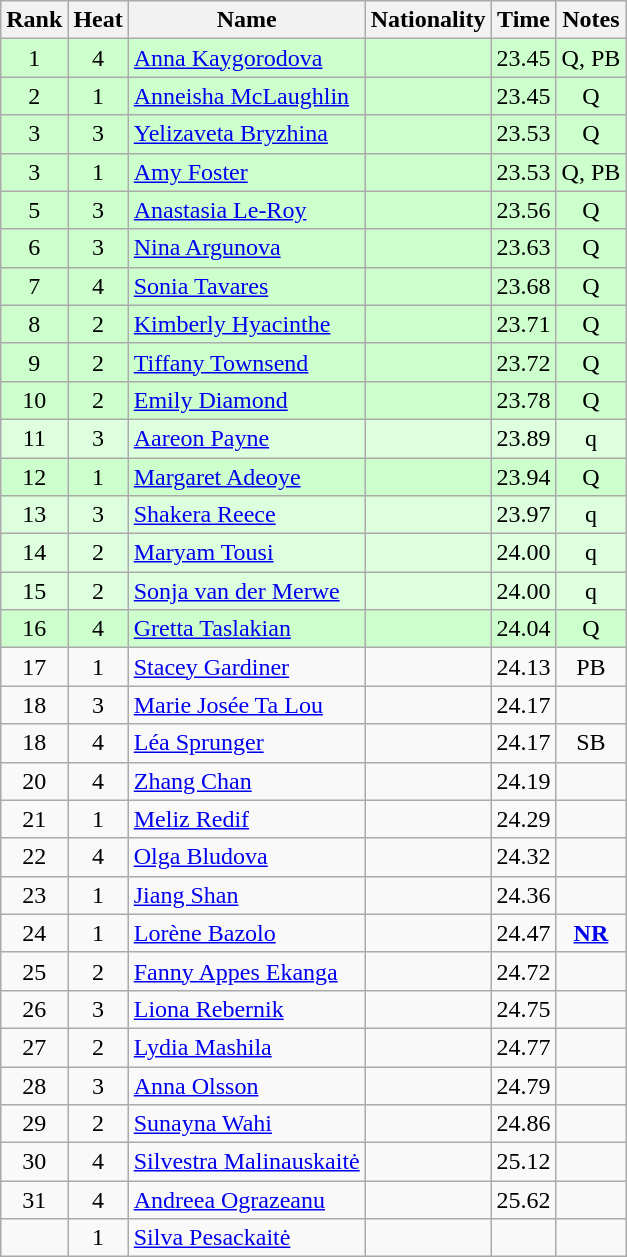<table class="wikitable sortable" style="text-align:center">
<tr>
<th>Rank</th>
<th>Heat</th>
<th>Name</th>
<th>Nationality</th>
<th>Time</th>
<th>Notes</th>
</tr>
<tr bgcolor=ccffcc>
<td>1</td>
<td>4</td>
<td align=left><a href='#'>Anna Kaygorodova</a></td>
<td align=left></td>
<td>23.45</td>
<td>Q, PB</td>
</tr>
<tr bgcolor=ccffcc>
<td>2</td>
<td>1</td>
<td align=left><a href='#'>Anneisha McLaughlin</a></td>
<td align=left></td>
<td>23.45</td>
<td>Q</td>
</tr>
<tr bgcolor=ccffcc>
<td>3</td>
<td>3</td>
<td align=left><a href='#'>Yelizaveta Bryzhina</a></td>
<td align=left></td>
<td>23.53</td>
<td>Q</td>
</tr>
<tr bgcolor=ccffcc>
<td>3</td>
<td>1</td>
<td align=left><a href='#'>Amy Foster</a></td>
<td align=left></td>
<td>23.53</td>
<td>Q, PB</td>
</tr>
<tr bgcolor=ccffcc>
<td>5</td>
<td>3</td>
<td align=left><a href='#'>Anastasia Le-Roy</a></td>
<td align=left></td>
<td>23.56</td>
<td>Q</td>
</tr>
<tr bgcolor=ccffcc>
<td>6</td>
<td>3</td>
<td align=left><a href='#'>Nina Argunova</a></td>
<td align=left></td>
<td>23.63</td>
<td>Q</td>
</tr>
<tr bgcolor=ccffcc>
<td>7</td>
<td>4</td>
<td align=left><a href='#'>Sonia Tavares</a></td>
<td align=left></td>
<td>23.68</td>
<td>Q</td>
</tr>
<tr bgcolor=ccffcc>
<td>8</td>
<td>2</td>
<td align=left><a href='#'>Kimberly Hyacinthe</a></td>
<td align=left></td>
<td>23.71</td>
<td>Q</td>
</tr>
<tr bgcolor=ccffcc>
<td>9</td>
<td>2</td>
<td align=left><a href='#'>Tiffany Townsend</a></td>
<td align=left></td>
<td>23.72</td>
<td>Q</td>
</tr>
<tr bgcolor=ccffcc>
<td>10</td>
<td>2</td>
<td align=left><a href='#'>Emily Diamond</a></td>
<td align=left></td>
<td>23.78</td>
<td>Q</td>
</tr>
<tr bgcolor=ddffdd>
<td>11</td>
<td>3</td>
<td align=left><a href='#'>Aareon Payne</a></td>
<td align=left></td>
<td>23.89</td>
<td>q</td>
</tr>
<tr bgcolor=ccffcc>
<td>12</td>
<td>1</td>
<td align=left><a href='#'>Margaret Adeoye</a></td>
<td align=left></td>
<td>23.94</td>
<td>Q</td>
</tr>
<tr bgcolor=ddffdd>
<td>13</td>
<td>3</td>
<td align=left><a href='#'>Shakera Reece</a></td>
<td align=left></td>
<td>23.97</td>
<td>q</td>
</tr>
<tr bgcolor=ddffdd>
<td>14</td>
<td>2</td>
<td align=left><a href='#'>Maryam Tousi</a></td>
<td align=left></td>
<td>24.00</td>
<td>q</td>
</tr>
<tr bgcolor=ddffdd>
<td>15</td>
<td>2</td>
<td align=left><a href='#'>Sonja van der Merwe</a></td>
<td align=left></td>
<td>24.00</td>
<td>q</td>
</tr>
<tr bgcolor=ccffcc>
<td>16</td>
<td>4</td>
<td align=left><a href='#'>Gretta Taslakian</a></td>
<td align=left></td>
<td>24.04</td>
<td>Q</td>
</tr>
<tr>
<td>17</td>
<td>1</td>
<td align=left><a href='#'>Stacey Gardiner</a></td>
<td align=left></td>
<td>24.13</td>
<td>PB</td>
</tr>
<tr>
<td>18</td>
<td>3</td>
<td align=left><a href='#'>Marie Josée Ta Lou</a></td>
<td align=left></td>
<td>24.17</td>
<td></td>
</tr>
<tr>
<td>18</td>
<td>4</td>
<td align=left><a href='#'>Léa Sprunger</a></td>
<td align=left></td>
<td>24.17</td>
<td>SB</td>
</tr>
<tr>
<td>20</td>
<td>4</td>
<td align=left><a href='#'>Zhang Chan</a></td>
<td align=left></td>
<td>24.19</td>
<td></td>
</tr>
<tr>
<td>21</td>
<td>1</td>
<td align=left><a href='#'>Meliz Redif</a></td>
<td align=left></td>
<td>24.29</td>
<td></td>
</tr>
<tr>
<td>22</td>
<td>4</td>
<td align=left><a href='#'>Olga Bludova</a></td>
<td align=left></td>
<td>24.32</td>
<td></td>
</tr>
<tr>
<td>23</td>
<td>1</td>
<td align=left><a href='#'>Jiang Shan</a></td>
<td align=left></td>
<td>24.36</td>
<td></td>
</tr>
<tr>
<td>24</td>
<td>1</td>
<td align=left><a href='#'>Lorène Bazolo</a></td>
<td align=left></td>
<td>24.47</td>
<td><strong><a href='#'>NR</a></strong></td>
</tr>
<tr>
<td>25</td>
<td>2</td>
<td align=left><a href='#'>Fanny Appes Ekanga</a></td>
<td align=left></td>
<td>24.72</td>
<td></td>
</tr>
<tr>
<td>26</td>
<td>3</td>
<td align=left><a href='#'>Liona Rebernik</a></td>
<td align=left></td>
<td>24.75</td>
<td></td>
</tr>
<tr>
<td>27</td>
<td>2</td>
<td align=left><a href='#'>Lydia Mashila</a></td>
<td align=left></td>
<td>24.77</td>
<td></td>
</tr>
<tr>
<td>28</td>
<td>3</td>
<td align=left><a href='#'>Anna Olsson</a></td>
<td align=left></td>
<td>24.79</td>
<td></td>
</tr>
<tr>
<td>29</td>
<td>2</td>
<td align=left><a href='#'>Sunayna Wahi</a></td>
<td align=left></td>
<td>24.86</td>
<td></td>
</tr>
<tr>
<td>30</td>
<td>4</td>
<td align=left><a href='#'>Silvestra Malinauskaitė</a></td>
<td align=left></td>
<td>25.12</td>
<td></td>
</tr>
<tr>
<td>31</td>
<td>4</td>
<td align=left><a href='#'>Andreea Ograzeanu</a></td>
<td align=left></td>
<td>25.62</td>
<td></td>
</tr>
<tr>
<td></td>
<td>1</td>
<td align=left><a href='#'>Silva Pesackaitė</a></td>
<td align=left></td>
<td></td>
<td></td>
</tr>
</table>
